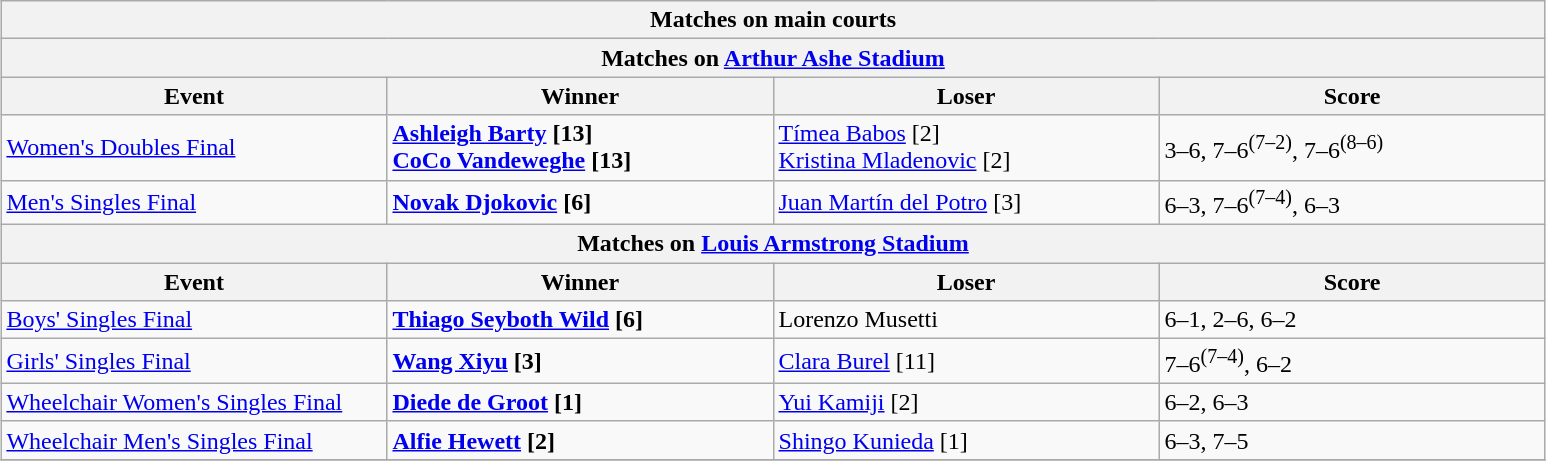<table class="wikitable" style="margin:auto;">
<tr>
<th colspan="4" style="white-space:nowrap;">Matches on main courts</th>
</tr>
<tr>
<th colspan="4"><strong>Matches on <a href='#'>Arthur Ashe Stadium</a></strong></th>
</tr>
<tr>
<th width=250>Event</th>
<th width=250>Winner</th>
<th width=250>Loser</th>
<th width=250>Score</th>
</tr>
<tr>
<td><a href='#'>Women's Doubles Final</a></td>
<td> <strong><a href='#'>Ashleigh Barty</a> [13]</strong> <br>  <strong><a href='#'>CoCo Vandeweghe</a> [13]</strong></td>
<td> <a href='#'>Tímea Babos</a> [2] <br>  <a href='#'>Kristina Mladenovic</a> [2]</td>
<td>3–6, 7–6<sup>(7–2)</sup>, 7–6<sup>(8–6)</sup></td>
</tr>
<tr>
<td><a href='#'>Men's Singles Final</a></td>
<td> <strong><a href='#'>Novak Djokovic</a> [6]</strong></td>
<td> <a href='#'>Juan Martín del Potro</a> [3]</td>
<td>6–3, 7–6<sup>(7–4)</sup>, 6–3</td>
</tr>
<tr>
<th colspan="4"><strong>Matches on <a href='#'>Louis Armstrong Stadium</a></strong></th>
</tr>
<tr>
<th width=250>Event</th>
<th width=250>Winner</th>
<th width=250>Loser</th>
<th width=250>Score</th>
</tr>
<tr>
<td><a href='#'>Boys' Singles Final</a></td>
<td> <strong><a href='#'>Thiago Seyboth Wild</a> [6]</strong></td>
<td> Lorenzo Musetti</td>
<td>6–1, 2–6, 6–2</td>
</tr>
<tr>
<td><a href='#'>Girls' Singles Final</a></td>
<td> <strong><a href='#'>Wang Xiyu</a> [3]</strong></td>
<td> <a href='#'>Clara Burel</a> [11]</td>
<td>7–6<sup>(7–4)</sup>, 6–2</td>
</tr>
<tr>
<td><a href='#'>Wheelchair Women's Singles Final</a></td>
<td> <strong><a href='#'>Diede de Groot</a> [1]</strong></td>
<td> <a href='#'>Yui Kamiji</a> [2]</td>
<td>6–2, 6–3</td>
</tr>
<tr>
<td><a href='#'>Wheelchair Men's Singles Final</a></td>
<td><strong> <a href='#'>Alfie Hewett</a> [2]</strong></td>
<td> <a href='#'>Shingo Kunieda</a> [1]</td>
<td>6–3, 7–5</td>
</tr>
<tr>
</tr>
</table>
